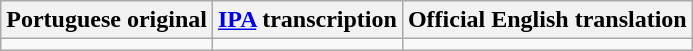<table class="wikitable">
<tr>
<th>Portuguese original</th>
<th><a href='#'>IPA</a> transcription</th>
<th>Official English translation</th>
</tr>
<tr style="vertical-align:top; white-space:nowrap;">
<td></td>
<td></td>
<td></td>
</tr>
</table>
